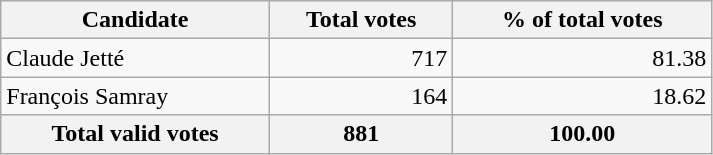<table class="wikitable" width="475">
<tr>
<th align="left">Candidate</th>
<th align="right">Total votes</th>
<th align="right">% of total votes</th>
</tr>
<tr>
<td align="left">Claude Jetté</td>
<td align="right">717</td>
<td align="right">81.38</td>
</tr>
<tr>
<td align="left">François Samray</td>
<td align="right">164</td>
<td align="right">18.62</td>
</tr>
<tr bgcolor="#EEEEEE">
<th align="left">Total valid votes</th>
<th align="right"><strong>881</strong></th>
<th align="right"><strong>100.00</strong></th>
</tr>
</table>
